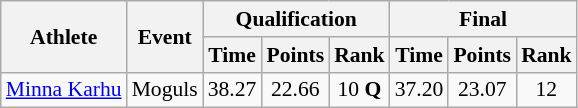<table class="wikitable" style="font-size:90%">
<tr>
<th rowspan="2">Athlete</th>
<th rowspan="2">Event</th>
<th colspan="3">Qualification</th>
<th colspan="3">Final</th>
</tr>
<tr>
<th>Time</th>
<th>Points</th>
<th>Rank</th>
<th>Time</th>
<th>Points</th>
<th>Rank</th>
</tr>
<tr>
<td><a href='#'>Minna Karhu</a></td>
<td>Moguls</td>
<td align="center">38.27</td>
<td align="center">22.66</td>
<td align="center">10 <strong>Q</strong></td>
<td align="center">37.20</td>
<td align="center">23.07</td>
<td align="center">12</td>
</tr>
</table>
